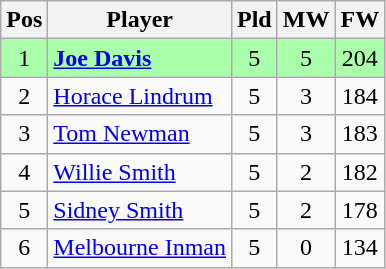<table class="wikitable" style="text-align: center;">
<tr>
<th>Pos</th>
<th>Player</th>
<th>Pld</th>
<th>MW</th>
<th>FW</th>
</tr>
<tr style="background:#aaffaa;">
<td>1</td>
<td style="text-align:left;"> <strong><a href='#'>Joe Davis</a></strong></td>
<td>5</td>
<td>5</td>
<td>204</td>
</tr>
<tr>
<td>2</td>
<td style="text-align:left;"> <a href='#'>Horace Lindrum</a></td>
<td>5</td>
<td>3</td>
<td>184</td>
</tr>
<tr>
<td>3</td>
<td style="text-align:left;"> <a href='#'>Tom Newman</a></td>
<td>5</td>
<td>3</td>
<td>183</td>
</tr>
<tr>
<td>4</td>
<td style="text-align:left;"> <a href='#'>Willie Smith</a></td>
<td>5</td>
<td>2</td>
<td>182</td>
</tr>
<tr>
<td>5</td>
<td style="text-align:left;"> <a href='#'>Sidney Smith</a></td>
<td>5</td>
<td>2</td>
<td>178</td>
</tr>
<tr>
<td>6</td>
<td style="text-align:left;"> <a href='#'>Melbourne Inman</a></td>
<td>5</td>
<td>0</td>
<td>134</td>
</tr>
</table>
